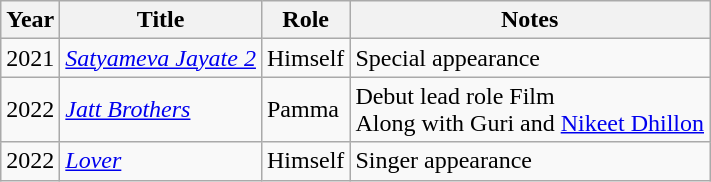<table class="wikitable">
<tr>
<th>Year</th>
<th>Title</th>
<th>Role</th>
<th>Notes</th>
</tr>
<tr>
<td>2021</td>
<td><em><a href='#'>Satyameva Jayate 2</a></em></td>
<td>Himself</td>
<td>Special appearance</td>
</tr>
<tr>
<td>2022</td>
<td><em><a href='#'>Jatt Brothers</a></em></td>
<td>Pamma</td>
<td>Debut lead role Film<br>Along with Guri and <a href='#'>Nikeet Dhillon</a></td>
</tr>
<tr>
<td>2022</td>
<td><em><a href='#'>Lover</a></em></td>
<td>Himself</td>
<td>Singer appearance</td>
</tr>
</table>
